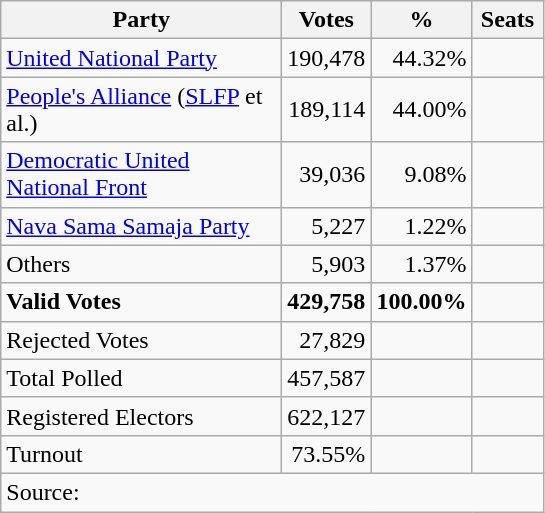<table class="wikitable" border="1" style="text-align:right;">
<tr>
<th align="left" width="180">Party</th>
<th align="center" width="50">Votes</th>
<th align="center" width="50">%</th>
<th align="center" width="40">Seats</th>
</tr>
<tr>
<td align="left"><a href='#'>United National Party</a></td>
<td>190,478</td>
<td>44.32%</td>
<td></td>
</tr>
<tr>
<td align="left"><a href='#'>People's Alliance</a> (<a href='#'>SLFP</a> et al.)</td>
<td>189,114</td>
<td>44.00%</td>
<td></td>
</tr>
<tr>
<td align="left"><a href='#'>Democratic United National Front</a></td>
<td>39,036</td>
<td>9.08%</td>
<td></td>
</tr>
<tr>
<td align="left"><a href='#'>Nava Sama Samaja Party</a></td>
<td>5,227</td>
<td>1.22%</td>
<td></td>
</tr>
<tr>
<td align="left">Others</td>
<td>5,903</td>
<td>1.37%</td>
<td></td>
</tr>
<tr>
<td align="left"><strong>Valid Votes</strong></td>
<td><strong>429,758</strong></td>
<td><strong>100.00%</strong></td>
<td></td>
</tr>
<tr>
<td align="left">Rejected Votes</td>
<td>27,829</td>
<td></td>
<td></td>
</tr>
<tr>
<td align="left">Total Polled</td>
<td>457,587</td>
<td></td>
<td></td>
</tr>
<tr>
<td align="left">Registered Electors</td>
<td>622,127</td>
<td></td>
<td></td>
</tr>
<tr>
<td align="left">Turnout</td>
<td>73.55%</td>
<td></td>
<td></td>
</tr>
<tr>
<td colspan="4" align="left">Source:</td>
</tr>
</table>
